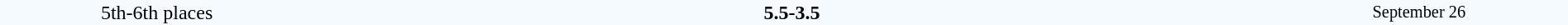<table style="width: 100%; background:#F5FAFF;" cellspacing="0">
<tr>
<td align=center rowspan=3 width=20%>5th-6th places</td>
</tr>
<tr>
<td width=24% align=right><strong></strong></td>
<td align=center width=13%><strong>5.5-3.5</strong></td>
<td width=24%><strong></strong></td>
<td style=font-size:85% rowspan=3 align=center>September 26</td>
</tr>
</table>
